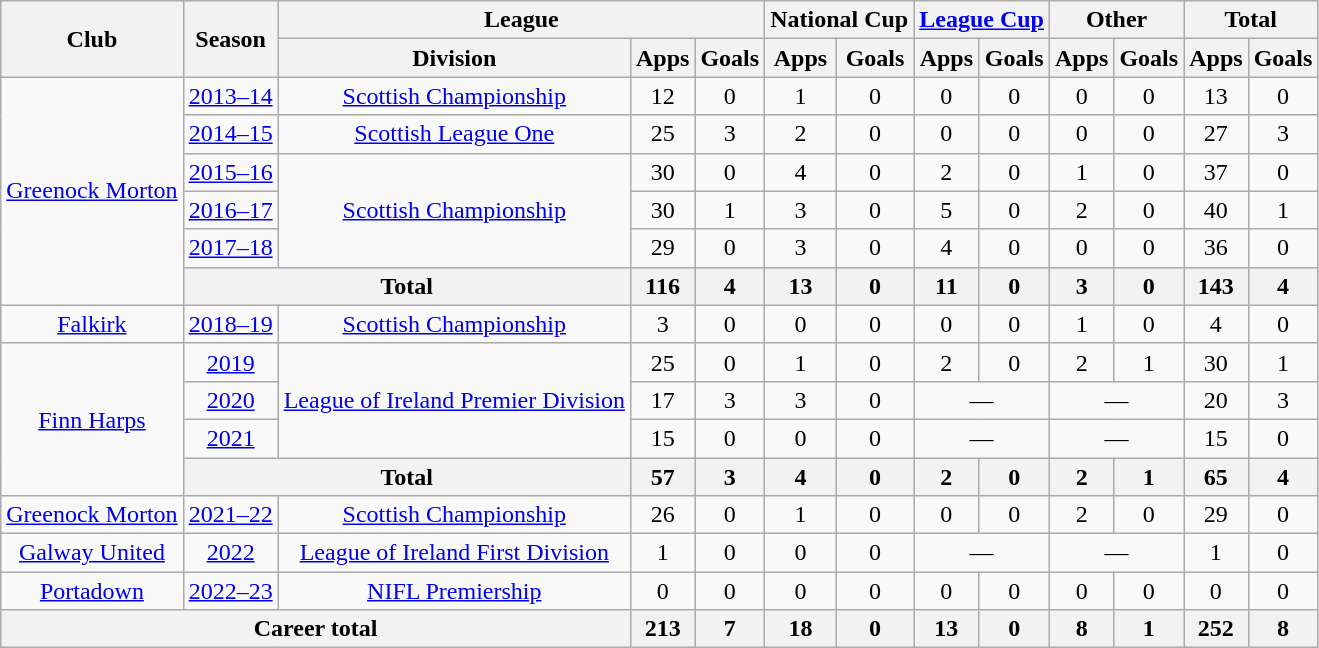<table class="wikitable" style="text-align:center">
<tr>
<th rowspan="2">Club</th>
<th rowspan="2">Season</th>
<th colspan="3">League</th>
<th colspan="2">National Cup</th>
<th colspan="2"><a href='#'>League Cup</a></th>
<th colspan="2">Other</th>
<th colspan="2">Total</th>
</tr>
<tr>
<th>Division</th>
<th>Apps</th>
<th>Goals</th>
<th>Apps</th>
<th>Goals</th>
<th>Apps</th>
<th>Goals</th>
<th>Apps</th>
<th>Goals</th>
<th>Apps</th>
<th>Goals</th>
</tr>
<tr>
<td rowspan="6"><a href='#'>Greenock Morton</a></td>
<td><a href='#'>2013–14</a></td>
<td><a href='#'>Scottish Championship</a></td>
<td>12</td>
<td>0</td>
<td>1</td>
<td>0</td>
<td>0</td>
<td>0</td>
<td>0</td>
<td>0</td>
<td>13</td>
<td>0</td>
</tr>
<tr>
<td><a href='#'>2014–15</a></td>
<td><a href='#'>Scottish League One</a></td>
<td>25</td>
<td>3</td>
<td>2</td>
<td>0</td>
<td>0</td>
<td>0</td>
<td>0</td>
<td>0</td>
<td>27</td>
<td>3</td>
</tr>
<tr>
<td><a href='#'>2015–16</a></td>
<td rowspan="3"><a href='#'>Scottish Championship</a></td>
<td>30</td>
<td>0</td>
<td>4</td>
<td>0</td>
<td>2</td>
<td>0</td>
<td>1</td>
<td>0</td>
<td>37</td>
<td>0</td>
</tr>
<tr>
<td><a href='#'>2016–17</a></td>
<td>30</td>
<td>1</td>
<td>3</td>
<td>0</td>
<td>5</td>
<td>0</td>
<td>2</td>
<td>0</td>
<td>40</td>
<td>1</td>
</tr>
<tr>
<td><a href='#'>2017–18</a></td>
<td>29</td>
<td>0</td>
<td>3</td>
<td>0</td>
<td>4</td>
<td>0</td>
<td>0</td>
<td>0</td>
<td>36</td>
<td>0</td>
</tr>
<tr>
<th colspan="2">Total</th>
<th>116</th>
<th>4</th>
<th>13</th>
<th>0</th>
<th>11</th>
<th>0</th>
<th>3</th>
<th>0</th>
<th>143</th>
<th>4</th>
</tr>
<tr>
<td><a href='#'>Falkirk</a></td>
<td><a href='#'>2018–19</a></td>
<td><a href='#'>Scottish Championship</a></td>
<td>3</td>
<td>0</td>
<td>0</td>
<td>0</td>
<td>0</td>
<td>0</td>
<td>1</td>
<td>0</td>
<td>4</td>
<td>0</td>
</tr>
<tr>
<td rowspan="4"><a href='#'>Finn Harps</a></td>
<td><a href='#'>2019</a></td>
<td rowspan="3"><a href='#'>League of Ireland Premier Division</a></td>
<td>25</td>
<td>0</td>
<td>1</td>
<td>0</td>
<td>2</td>
<td>0</td>
<td>2</td>
<td>1</td>
<td>30</td>
<td>1</td>
</tr>
<tr>
<td><a href='#'>2020</a></td>
<td>17</td>
<td>3</td>
<td>3</td>
<td>0</td>
<td colspan=2>—</td>
<td colspan=2>—</td>
<td>20</td>
<td>3</td>
</tr>
<tr>
<td><a href='#'>2021</a></td>
<td>15</td>
<td>0</td>
<td>0</td>
<td>0</td>
<td colspan=2>—</td>
<td colspan=2>—</td>
<td>15</td>
<td>0</td>
</tr>
<tr>
<th colspan="2">Total</th>
<th>57</th>
<th>3</th>
<th>4</th>
<th>0</th>
<th>2</th>
<th>0</th>
<th>2</th>
<th>1</th>
<th>65</th>
<th>4</th>
</tr>
<tr>
<td><a href='#'>Greenock Morton</a></td>
<td><a href='#'>2021–22</a></td>
<td><a href='#'>Scottish Championship</a></td>
<td>26</td>
<td>0</td>
<td>1</td>
<td>0</td>
<td>0</td>
<td>0</td>
<td>2</td>
<td>0</td>
<td>29</td>
<td>0</td>
</tr>
<tr>
<td><a href='#'>Galway United</a></td>
<td><a href='#'>2022</a></td>
<td><a href='#'>League of Ireland First Division</a></td>
<td>1</td>
<td>0</td>
<td>0</td>
<td>0</td>
<td colspan=2>—</td>
<td colspan=2>—</td>
<td>1</td>
<td>0</td>
</tr>
<tr>
<td><a href='#'>Portadown</a></td>
<td><a href='#'>2022–23</a></td>
<td><a href='#'>NIFL Premiership</a></td>
<td>0</td>
<td>0</td>
<td>0</td>
<td>0</td>
<td>0</td>
<td>0</td>
<td>0</td>
<td>0</td>
<td>0</td>
<td>0</td>
</tr>
<tr>
<th colspan="3">Career total</th>
<th>213</th>
<th>7</th>
<th>18</th>
<th>0</th>
<th>13</th>
<th>0</th>
<th>8</th>
<th>1</th>
<th>252</th>
<th>8</th>
</tr>
</table>
